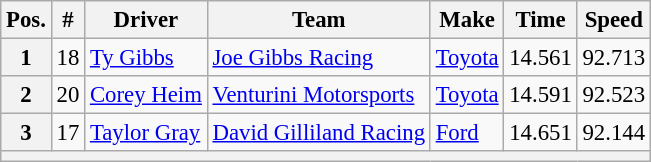<table class="wikitable" style="font-size:95%">
<tr>
<th>Pos.</th>
<th>#</th>
<th>Driver</th>
<th>Team</th>
<th>Make</th>
<th>Time</th>
<th>Speed</th>
</tr>
<tr>
<th>1</th>
<td>18</td>
<td><a href='#'>Ty Gibbs</a></td>
<td><a href='#'>Joe Gibbs Racing</a></td>
<td><a href='#'>Toyota</a></td>
<td>14.561</td>
<td>92.713</td>
</tr>
<tr>
<th>2</th>
<td>20</td>
<td><a href='#'>Corey Heim</a></td>
<td><a href='#'>Venturini Motorsports</a></td>
<td><a href='#'>Toyota</a></td>
<td>14.591</td>
<td>92.523</td>
</tr>
<tr>
<th>3</th>
<td>17</td>
<td><a href='#'>Taylor Gray</a></td>
<td><a href='#'>David Gilliland Racing</a></td>
<td><a href='#'>Ford</a></td>
<td>14.651</td>
<td>92.144</td>
</tr>
<tr>
<th colspan="7"></th>
</tr>
</table>
